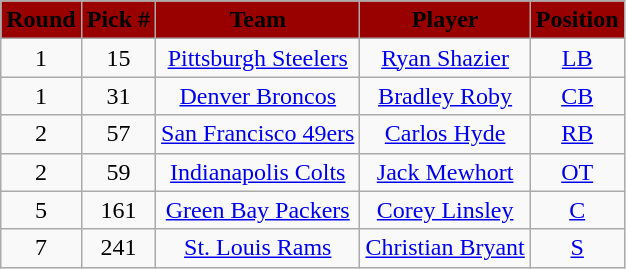<table class="wikitable" style="text-align:center">
<tr style="background:#900;">
<td><strong><span>Round</span></strong></td>
<td><strong><span>Pick #</span></strong></td>
<td><strong><span>Team</span></strong></td>
<td><strong><span>Player</span></strong></td>
<td><strong><span>Position</span></strong></td>
</tr>
<tr>
<td>1</td>
<td align=center>15</td>
<td><a href='#'>Pittsburgh Steelers</a></td>
<td><a href='#'>Ryan Shazier</a></td>
<td><a href='#'>LB</a></td>
</tr>
<tr>
<td>1</td>
<td align=center>31</td>
<td><a href='#'>Denver Broncos</a></td>
<td><a href='#'>Bradley Roby</a></td>
<td><a href='#'>CB</a></td>
</tr>
<tr>
<td>2</td>
<td align=center>57</td>
<td><a href='#'>San Francisco 49ers</a></td>
<td><a href='#'>Carlos Hyde</a></td>
<td><a href='#'>RB</a></td>
</tr>
<tr>
<td>2</td>
<td align=center>59</td>
<td><a href='#'>Indianapolis Colts</a></td>
<td><a href='#'>Jack Mewhort</a></td>
<td><a href='#'>OT</a></td>
</tr>
<tr>
<td>5</td>
<td align=center>161</td>
<td><a href='#'>Green Bay Packers</a></td>
<td><a href='#'>Corey Linsley</a></td>
<td><a href='#'>C</a></td>
</tr>
<tr>
<td>7</td>
<td align=center>241</td>
<td><a href='#'>St. Louis Rams</a></td>
<td><a href='#'>Christian Bryant</a></td>
<td><a href='#'>S</a></td>
</tr>
</table>
